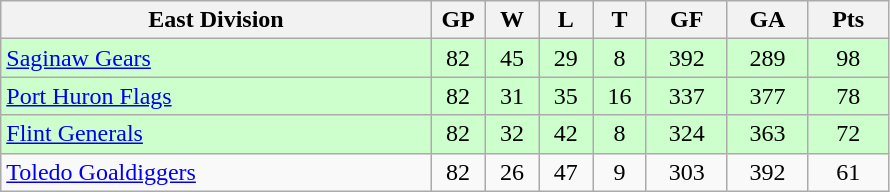<table class="wikitable">
<tr>
<th width="40%">East Division</th>
<th width="5%">GP</th>
<th width="5%">W</th>
<th width="5%">L</th>
<th width="5%">T</th>
<th width="7.5%">GF</th>
<th width="7.5%">GA</th>
<th width="7.5%">Pts</th>
</tr>
<tr align="center" bgcolor="#CCFFCC">
<td align="left"><a href='#'>Saginaw Gears</a></td>
<td>82</td>
<td>45</td>
<td>29</td>
<td>8</td>
<td>392</td>
<td>289</td>
<td>98</td>
</tr>
<tr align="center" bgcolor="#CCFFCC">
<td align="left"><a href='#'>Port Huron Flags</a></td>
<td>82</td>
<td>31</td>
<td>35</td>
<td>16</td>
<td>337</td>
<td>377</td>
<td>78</td>
</tr>
<tr align="center" bgcolor="#CCFFCC">
<td align="left"><a href='#'>Flint Generals</a></td>
<td>82</td>
<td>32</td>
<td>42</td>
<td>8</td>
<td>324</td>
<td>363</td>
<td>72</td>
</tr>
<tr align="center">
<td align="left"><a href='#'>Toledo Goaldiggers</a></td>
<td>82</td>
<td>26</td>
<td>47</td>
<td>9</td>
<td>303</td>
<td>392</td>
<td>61</td>
</tr>
</table>
